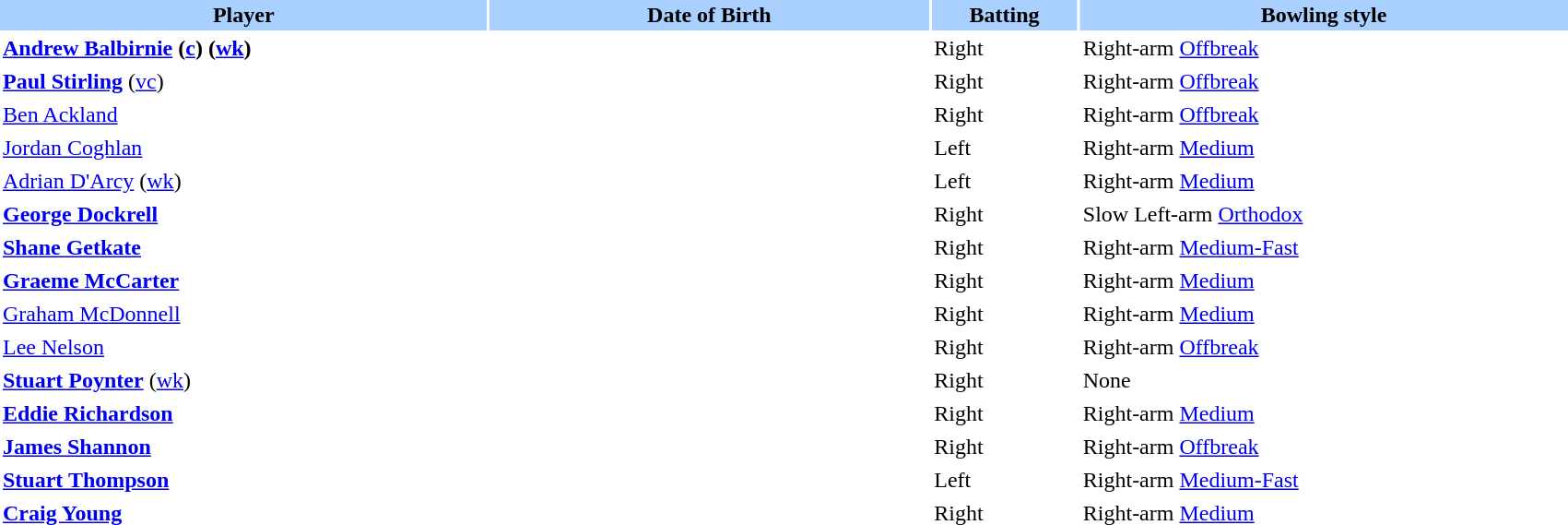<table border="0" cellspacing="2" cellpadding="2" width="90%">
<tr bgcolor=AAD0FF>
<th width=20%>Player</th>
<th width=18%>Date of Birth</th>
<th width=6%>Batting</th>
<th width=20%>Bowling style</th>
</tr>
<tr>
<td><strong><a href='#'>Andrew Balbirnie</a> (<a href='#'>c</a>) (<a href='#'>wk</a>)</strong></td>
<td></td>
<td>Right</td>
<td>Right-arm <a href='#'>Offbreak</a></td>
</tr>
<tr>
<td><strong><a href='#'>Paul Stirling</a></strong> (<a href='#'>vc</a>)</td>
<td></td>
<td>Right</td>
<td>Right-arm <a href='#'>Offbreak</a></td>
</tr>
<tr>
<td><a href='#'>Ben Ackland</a></td>
<td></td>
<td>Right</td>
<td>Right-arm <a href='#'>Offbreak</a></td>
</tr>
<tr>
<td><a href='#'>Jordan Coghlan</a></td>
<td></td>
<td>Left</td>
<td>Right-arm <a href='#'>Medium</a></td>
</tr>
<tr>
<td><a href='#'>Adrian D'Arcy</a> (<a href='#'>wk</a>)</td>
<td></td>
<td>Left</td>
<td>Right-arm <a href='#'>Medium</a></td>
</tr>
<tr>
<td><strong><a href='#'>George Dockrell</a></strong></td>
<td></td>
<td>Right</td>
<td>Slow Left-arm <a href='#'>Orthodox</a></td>
</tr>
<tr>
<td><strong><a href='#'>Shane Getkate</a></strong></td>
<td></td>
<td>Right</td>
<td>Right-arm <a href='#'>Medium-Fast</a></td>
</tr>
<tr>
<td><strong><a href='#'>Graeme McCarter</a></strong></td>
<td></td>
<td>Right</td>
<td>Right-arm <a href='#'>Medium</a></td>
</tr>
<tr>
<td><a href='#'>Graham McDonnell</a></td>
<td></td>
<td>Right</td>
<td>Right-arm <a href='#'>Medium</a></td>
</tr>
<tr>
<td><a href='#'>Lee Nelson</a></td>
<td></td>
<td>Right</td>
<td>Right-arm <a href='#'>Offbreak</a></td>
</tr>
<tr>
<td><strong><a href='#'>Stuart Poynter</a></strong> (<a href='#'>wk</a>)</td>
<td></td>
<td>Right</td>
<td>None</td>
</tr>
<tr>
<td><strong><a href='#'>Eddie Richardson</a></strong></td>
<td></td>
<td>Right</td>
<td>Right-arm <a href='#'>Medium</a></td>
</tr>
<tr>
<td><strong><a href='#'>James Shannon</a></strong></td>
<td></td>
<td>Right</td>
<td>Right-arm <a href='#'>Offbreak</a></td>
</tr>
<tr>
<td><strong><a href='#'>Stuart Thompson</a></strong></td>
<td></td>
<td>Left</td>
<td>Right-arm <a href='#'>Medium-Fast</a></td>
</tr>
<tr>
<td><strong><a href='#'>Craig Young</a></strong></td>
<td></td>
<td>Right</td>
<td>Right-arm <a href='#'>Medium</a></td>
</tr>
</table>
